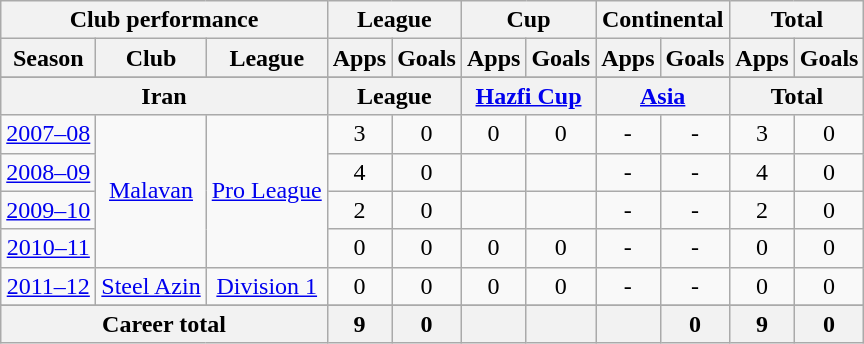<table class="wikitable" style="text-align:center">
<tr>
<th colspan=3>Club performance</th>
<th colspan=2>League</th>
<th colspan=2>Cup</th>
<th colspan=2>Continental</th>
<th colspan=2>Total</th>
</tr>
<tr>
<th>Season</th>
<th>Club</th>
<th>League</th>
<th>Apps</th>
<th>Goals</th>
<th>Apps</th>
<th>Goals</th>
<th>Apps</th>
<th>Goals</th>
<th>Apps</th>
<th>Goals</th>
</tr>
<tr>
</tr>
<tr>
<th colspan=3>Iran</th>
<th colspan=2>League</th>
<th colspan=2><a href='#'>Hazfi Cup</a></th>
<th colspan=2><a href='#'>Asia</a></th>
<th colspan=2>Total</th>
</tr>
<tr>
<td><a href='#'>2007–08</a></td>
<td rowspan="4"><a href='#'>Malavan</a></td>
<td rowspan="4"><a href='#'>Pro League</a></td>
<td>3</td>
<td>0</td>
<td>0</td>
<td>0</td>
<td>-</td>
<td>-</td>
<td>3</td>
<td>0</td>
</tr>
<tr>
<td><a href='#'>2008–09</a></td>
<td>4</td>
<td>0</td>
<td></td>
<td></td>
<td>-</td>
<td>-</td>
<td>4</td>
<td>0</td>
</tr>
<tr>
<td><a href='#'>2009–10</a></td>
<td>2</td>
<td>0</td>
<td></td>
<td></td>
<td>-</td>
<td>-</td>
<td>2</td>
<td>0</td>
</tr>
<tr>
<td><a href='#'>2010–11</a></td>
<td>0</td>
<td>0</td>
<td>0</td>
<td>0</td>
<td>-</td>
<td>-</td>
<td>0</td>
<td>0</td>
</tr>
<tr>
<td><a href='#'>2011–12</a></td>
<td><a href='#'>Steel Azin</a></td>
<td><a href='#'>Division 1</a></td>
<td>0</td>
<td>0</td>
<td>0</td>
<td>0</td>
<td>-</td>
<td>-</td>
<td>0</td>
<td>0</td>
</tr>
<tr>
</tr>
<tr>
<th colspan=3>Career total</th>
<th>9</th>
<th>0</th>
<th></th>
<th></th>
<th></th>
<th>0</th>
<th>9</th>
<th>0</th>
</tr>
</table>
